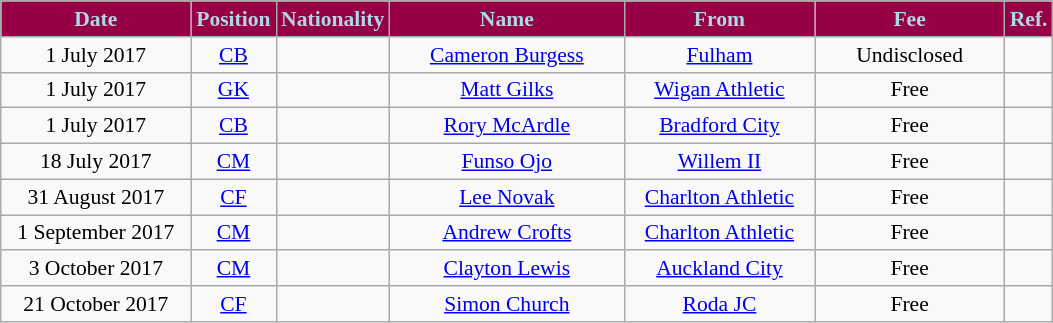<table class="wikitable"  style="text-align:center; font-size:90%; ">
<tr>
<th style="background:#970045; color:#ADD8E6; width:120px;">Date</th>
<th style="background:#970045; color:#ADD8E6; width:50px;">Position</th>
<th style="background:#970045; color:#ADD8E6; width:50px;">Nationality</th>
<th style="background:#970045; color:#ADD8E6; width:150px;">Name</th>
<th style="background:#970045; color:#ADD8E6; width:120px;">From</th>
<th style="background:#970045; color:#ADD8E6; width:120px;">Fee</th>
<th style="background:#970045; color:#ADD8E6; width:25px;">Ref.</th>
</tr>
<tr>
<td>1 July 2017</td>
<td><a href='#'>CB</a></td>
<td></td>
<td><a href='#'>Cameron Burgess</a></td>
<td><a href='#'>Fulham</a></td>
<td>Undisclosed</td>
<td></td>
</tr>
<tr>
<td>1 July 2017</td>
<td><a href='#'>GK</a></td>
<td></td>
<td><a href='#'>Matt Gilks</a></td>
<td><a href='#'>Wigan Athletic</a></td>
<td>Free</td>
<td></td>
</tr>
<tr>
<td>1 July 2017</td>
<td><a href='#'>CB</a></td>
<td></td>
<td><a href='#'>Rory McArdle</a></td>
<td><a href='#'>Bradford City</a></td>
<td>Free</td>
<td></td>
</tr>
<tr>
<td>18 July 2017</td>
<td><a href='#'>CM</a></td>
<td></td>
<td><a href='#'>Funso Ojo</a></td>
<td><a href='#'>Willem II</a></td>
<td>Free</td>
<td></td>
</tr>
<tr>
<td>31 August 2017</td>
<td><a href='#'>CF</a></td>
<td></td>
<td><a href='#'>Lee Novak</a></td>
<td><a href='#'>Charlton Athletic</a></td>
<td>Free</td>
<td></td>
</tr>
<tr>
<td>1 September 2017</td>
<td><a href='#'>CM</a></td>
<td></td>
<td><a href='#'>Andrew Crofts</a></td>
<td><a href='#'>Charlton Athletic</a></td>
<td>Free</td>
<td></td>
</tr>
<tr>
<td>3 October 2017</td>
<td><a href='#'>CM</a></td>
<td></td>
<td><a href='#'>Clayton Lewis</a></td>
<td><a href='#'>Auckland City</a></td>
<td>Free</td>
<td></td>
</tr>
<tr>
<td>21 October 2017</td>
<td><a href='#'>CF</a></td>
<td></td>
<td><a href='#'>Simon Church</a></td>
<td><a href='#'>Roda JC</a></td>
<td>Free</td>
<td></td>
</tr>
</table>
